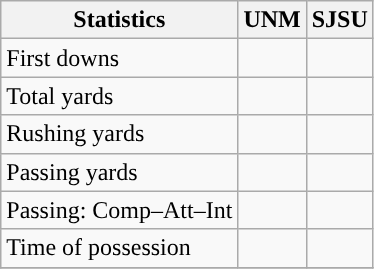<table class="wikitable" style="float: left;">
<tr>
<th>Statistics</th>
<th>UNM</th>
<th>SJSU</th>
</tr>
<tr>
<td>First downs</td>
<td></td>
<td></td>
</tr>
<tr>
<td>Total yards</td>
<td></td>
<td></td>
</tr>
<tr>
<td>Rushing yards</td>
<td></td>
<td></td>
</tr>
<tr>
<td>Passing yards</td>
<td></td>
<td></td>
</tr>
<tr>
<td>Passing: Comp–Att–Int</td>
<td></td>
<td></td>
</tr>
<tr>
<td>Time of possession</td>
<td></td>
<td></td>
</tr>
<tr>
</tr>
</table>
